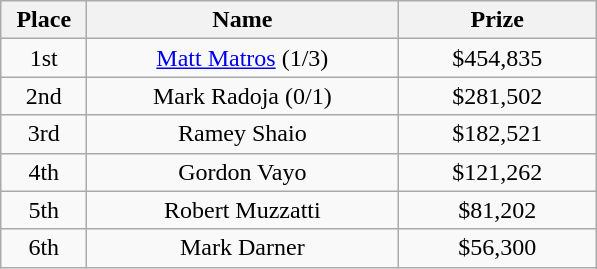<table class="wikitable">
<tr>
<th width="50">Place</th>
<th width="200">Name</th>
<th width="125">Prize</th>
</tr>
<tr>
<td align = "center">1st</td>
<td align = "center"><a href='#'>Matt Matros</a> (1/3)</td>
<td align = "center">$454,835</td>
</tr>
<tr>
<td align = "center">2nd</td>
<td align = "center">Mark Radoja (0/1)</td>
<td align = "center">$281,502</td>
</tr>
<tr>
<td align = "center">3rd</td>
<td align = "center">Ramey Shaio</td>
<td align = "center">$182,521</td>
</tr>
<tr>
<td align = "center">4th</td>
<td align = "center">Gordon Vayo</td>
<td align = "center">$121,262</td>
</tr>
<tr>
<td align = "center">5th</td>
<td align = "center">Robert Muzzatti</td>
<td align = "center">$81,202</td>
</tr>
<tr>
<td align = "center">6th</td>
<td align = "center">Mark Darner</td>
<td align = "center">$56,300</td>
</tr>
</table>
